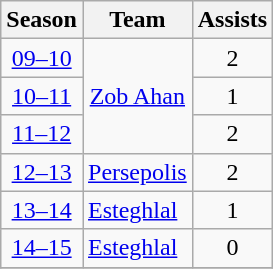<table class="wikitable" style="text-align: center;">
<tr>
<th>Season</th>
<th>Team</th>
<th>Assists</th>
</tr>
<tr>
<td><a href='#'>09–10</a></td>
<td rowspan="3"><a href='#'>Zob Ahan</a></td>
<td>2</td>
</tr>
<tr>
<td><a href='#'>10–11</a></td>
<td>1</td>
</tr>
<tr>
<td><a href='#'>11–12</a></td>
<td>2</td>
</tr>
<tr>
<td><a href='#'>12–13</a></td>
<td align="left"><a href='#'>Persepolis</a></td>
<td>2</td>
</tr>
<tr>
<td><a href='#'>13–14</a></td>
<td align="left"><a href='#'>Esteghlal</a></td>
<td>1</td>
</tr>
<tr>
<td><a href='#'>14–15</a></td>
<td align="left"><a href='#'>Esteghlal</a></td>
<td>0</td>
</tr>
<tr>
</tr>
</table>
